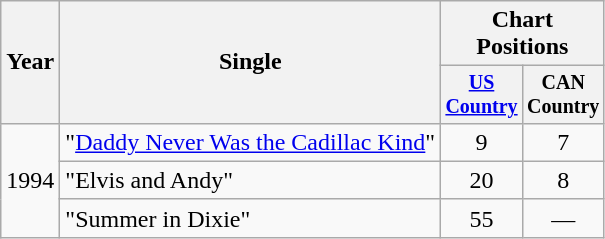<table class="wikitable" style="text-align:center;">
<tr>
<th rowspan="2">Year</th>
<th rowspan="2">Single</th>
<th colspan="2">Chart Positions</th>
</tr>
<tr style="font-size:smaller;">
<th width="45"><a href='#'>US Country</a></th>
<th width="45">CAN Country</th>
</tr>
<tr>
<td rowspan="3">1994</td>
<td align="left">"<a href='#'>Daddy Never Was the Cadillac Kind</a>"</td>
<td>9</td>
<td>7</td>
</tr>
<tr>
<td align="left">"Elvis and Andy"</td>
<td>20</td>
<td>8</td>
</tr>
<tr>
<td align="left">"Summer in Dixie"</td>
<td>55</td>
<td>—</td>
</tr>
</table>
